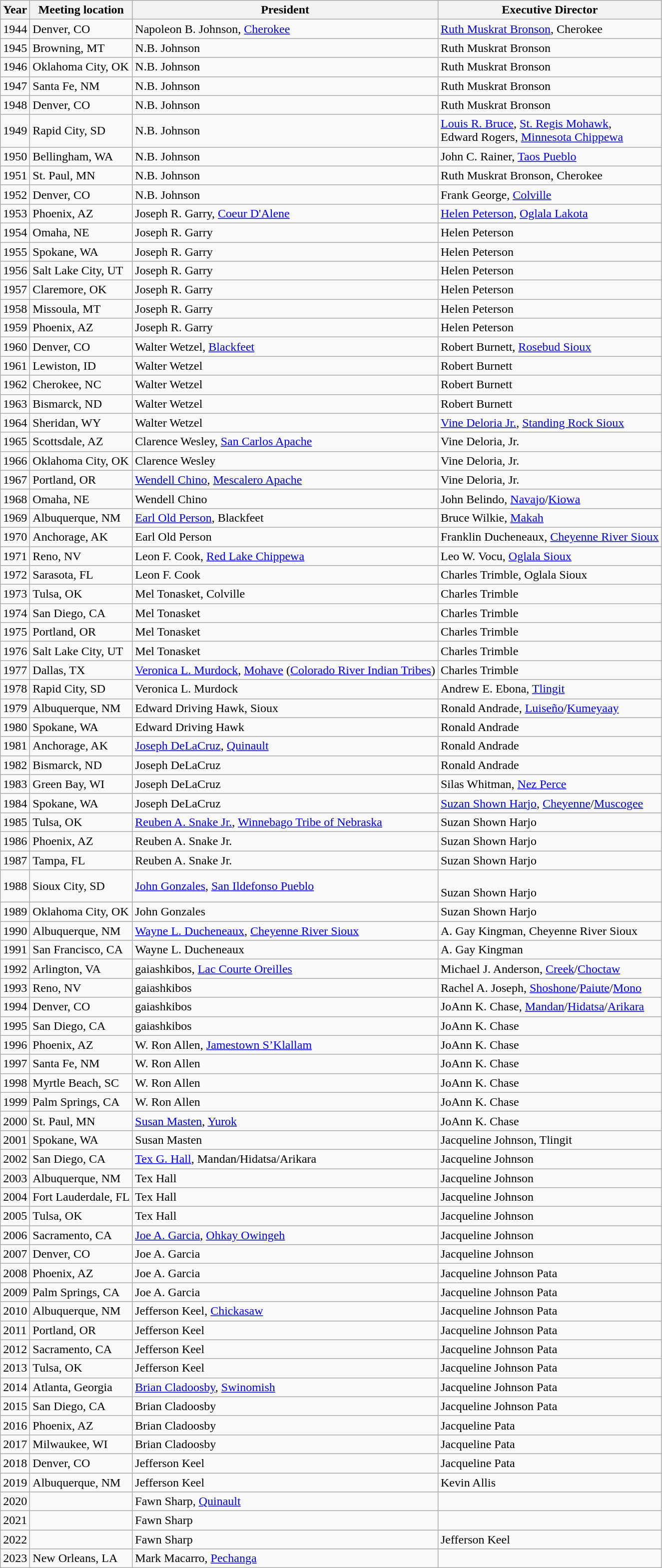<table class="wikitable">
<tr>
<th>Year</th>
<th>Meeting location</th>
<th>President</th>
<th>Executive Director</th>
</tr>
<tr>
<td>1944</td>
<td>Denver, CO</td>
<td>Napoleon B. Johnson, <a href='#'>Cherokee</a></td>
<td><a href='#'>Ruth Muskrat Bronson</a>, Cherokee</td>
</tr>
<tr>
<td>1945</td>
<td>Browning, MT</td>
<td>N.B. Johnson</td>
<td>Ruth Muskrat Bronson</td>
</tr>
<tr>
<td>1946</td>
<td>Oklahoma City, OK</td>
<td>N.B. Johnson</td>
<td>Ruth Muskrat Bronson</td>
</tr>
<tr>
<td>1947</td>
<td>Santa Fe, NM</td>
<td>N.B. Johnson</td>
<td>Ruth Muskrat Bronson</td>
</tr>
<tr>
<td>1948</td>
<td>Denver, CO</td>
<td>N.B. Johnson</td>
<td>Ruth Muskrat Bronson</td>
</tr>
<tr>
<td>1949</td>
<td>Rapid City, SD</td>
<td>N.B. Johnson</td>
<td><a href='#'>Louis R. Bruce</a>, <a href='#'>St. Regis Mohawk</a>,<br> Edward Rogers, <a href='#'>Minnesota Chippewa</a></td>
</tr>
<tr>
<td>1950</td>
<td>Bellingham, WA</td>
<td>N.B. Johnson</td>
<td>John C. Rainer, <a href='#'>Taos Pueblo</a></td>
</tr>
<tr>
<td>1951</td>
<td>St. Paul, MN</td>
<td>N.B. Johnson</td>
<td>Ruth Muskrat Bronson, Cherokee</td>
</tr>
<tr>
<td>1952</td>
<td>Denver, CO</td>
<td>N.B. Johnson</td>
<td>Frank George, <a href='#'>Colville</a></td>
</tr>
<tr>
<td>1953</td>
<td>Phoenix, AZ</td>
<td>Joseph R. Garry, <a href='#'>Coeur D'Alene</a></td>
<td><a href='#'>Helen Peterson</a>, <a href='#'>Oglala Lakota</a></td>
</tr>
<tr>
<td>1954</td>
<td>Omaha, NE</td>
<td>Joseph R. Garry</td>
<td>Helen Peterson</td>
</tr>
<tr>
<td>1955</td>
<td>Spokane, WA</td>
<td>Joseph R. Garry</td>
<td>Helen Peterson</td>
</tr>
<tr>
<td>1956</td>
<td>Salt Lake City, UT</td>
<td>Joseph R. Garry</td>
<td>Helen Peterson</td>
</tr>
<tr>
<td>1957</td>
<td>Claremore, OK</td>
<td>Joseph R. Garry</td>
<td>Helen Peterson</td>
</tr>
<tr>
<td>1958</td>
<td>Missoula, MT</td>
<td>Joseph R. Garry</td>
<td>Helen Peterson</td>
</tr>
<tr>
<td>1959</td>
<td>Phoenix, AZ</td>
<td>Joseph R. Garry</td>
<td>Helen Peterson</td>
</tr>
<tr>
<td>1960</td>
<td>Denver, CO</td>
<td>Walter Wetzel, <a href='#'>Blackfeet</a></td>
<td>Robert Burnett, <a href='#'>Rosebud Sioux</a></td>
</tr>
<tr>
<td>1961</td>
<td>Lewiston, ID</td>
<td>Walter Wetzel</td>
<td>Robert Burnett</td>
</tr>
<tr>
<td>1962</td>
<td>Cherokee, NC</td>
<td>Walter Wetzel</td>
<td>Robert Burnett</td>
</tr>
<tr>
<td>1963</td>
<td>Bismarck, ND</td>
<td>Walter Wetzel</td>
<td>Robert Burnett</td>
</tr>
<tr>
<td>1964</td>
<td>Sheridan, WY</td>
<td>Walter Wetzel</td>
<td><a href='#'>Vine Deloria Jr.</a>, <a href='#'>Standing Rock Sioux</a></td>
</tr>
<tr>
<td>1965</td>
<td>Scottsdale, AZ</td>
<td>Clarence Wesley, <a href='#'>San Carlos Apache</a></td>
<td>Vine Deloria, Jr.</td>
</tr>
<tr>
<td>1966</td>
<td>Oklahoma City, OK</td>
<td>Clarence Wesley</td>
<td>Vine Deloria, Jr.</td>
</tr>
<tr>
<td>1967</td>
<td>Portland, OR</td>
<td><a href='#'>Wendell Chino</a>, <a href='#'>Mescalero Apache</a></td>
<td>Vine Deloria, Jr.</td>
</tr>
<tr>
<td>1968</td>
<td>Omaha, NE</td>
<td>Wendell Chino</td>
<td>John Belindo, <a href='#'>Navajo</a>/<a href='#'>Kiowa</a></td>
</tr>
<tr>
<td>1969</td>
<td>Albuquerque, NM</td>
<td><a href='#'>Earl Old Person</a>, Blackfeet</td>
<td>Bruce Wilkie, <a href='#'>Makah</a></td>
</tr>
<tr>
<td>1970</td>
<td>Anchorage, AK</td>
<td>Earl Old Person</td>
<td>Franklin Ducheneaux, <a href='#'>Cheyenne River Sioux</a></td>
</tr>
<tr>
<td>1971</td>
<td>Reno, NV</td>
<td>Leon F. Cook, <a href='#'>Red Lake Chippewa</a></td>
<td>Leo W. Vocu, <a href='#'>Oglala Sioux</a></td>
</tr>
<tr>
<td>1972</td>
<td>Sarasota, FL</td>
<td>Leon F. Cook</td>
<td>Charles Trimble, Oglala Sioux</td>
</tr>
<tr>
<td>1973</td>
<td>Tulsa, OK</td>
<td>Mel Tonasket, Colville</td>
<td>Charles Trimble</td>
</tr>
<tr>
<td>1974</td>
<td>San Diego, CA</td>
<td>Mel Tonasket</td>
<td>Charles Trimble</td>
</tr>
<tr>
<td>1975</td>
<td>Portland, OR</td>
<td>Mel Tonasket</td>
<td>Charles Trimble</td>
</tr>
<tr>
<td>1976</td>
<td>Salt Lake City, UT</td>
<td>Mel Tonasket</td>
<td>Charles Trimble</td>
</tr>
<tr>
<td>1977</td>
<td>Dallas, TX</td>
<td><a href='#'>Veronica L. Murdock</a>, <a href='#'>Mohave</a> (<a href='#'>Colorado River Indian Tribes</a>)</td>
<td>Charles Trimble</td>
</tr>
<tr>
<td>1978</td>
<td>Rapid City, SD</td>
<td>Veronica L. Murdock</td>
<td>Andrew E. Ebona, <a href='#'>Tlingit</a></td>
</tr>
<tr>
<td>1979</td>
<td>Albuquerque, NM</td>
<td>Edward Driving Hawk, Sioux</td>
<td>Ronald Andrade, <a href='#'>Luiseño</a>/<a href='#'>Kumeyaay</a></td>
</tr>
<tr>
<td>1980</td>
<td>Spokane, WA</td>
<td>Edward Driving Hawk</td>
<td>Ronald Andrade</td>
</tr>
<tr>
<td>1981</td>
<td>Anchorage, AK</td>
<td><a href='#'>Joseph DeLaCruz</a>, <a href='#'>Quinault</a></td>
<td>Ronald Andrade</td>
</tr>
<tr>
<td>1982</td>
<td>Bismarck, ND</td>
<td>Joseph DeLaCruz</td>
<td>Ronald Andrade</td>
</tr>
<tr>
<td>1983</td>
<td>Green Bay, WI</td>
<td>Joseph DeLaCruz</td>
<td>Silas Whitman, <a href='#'>Nez Perce</a></td>
</tr>
<tr>
<td>1984</td>
<td>Spokane, WA</td>
<td>Joseph DeLaCruz</td>
<td><a href='#'>Suzan Shown Harjo</a>, <a href='#'>Cheyenne</a>/<a href='#'>Muscogee</a></td>
</tr>
<tr>
<td>1985</td>
<td>Tulsa, OK</td>
<td><a href='#'>Reuben A. Snake Jr.</a>, <a href='#'>Winnebago Tribe of Nebraska</a></td>
<td>Suzan Shown Harjo</td>
</tr>
<tr>
<td>1986</td>
<td>Phoenix, AZ</td>
<td>Reuben A. Snake Jr.</td>
<td>Suzan Shown Harjo</td>
</tr>
<tr>
<td>1987</td>
<td>Tampa, FL</td>
<td>Reuben A. Snake Jr.</td>
<td>Suzan Shown Harjo</td>
</tr>
<tr>
<td>1988</td>
<td>Sioux City, SD</td>
<td><a href='#'>John Gonzales</a>, <a href='#'>San Ildefonso Pueblo</a></td>
<td><br>Suzan Shown Harjo</td>
</tr>
<tr>
<td>1989</td>
<td>Oklahoma City, OK</td>
<td>John Gonzales</td>
<td>Suzan Shown Harjo</td>
</tr>
<tr>
<td>1990</td>
<td>Albuquerque, NM</td>
<td><a href='#'>Wayne L. Ducheneaux</a>, <a href='#'>Cheyenne River Sioux</a></td>
<td>A. Gay Kingman, Cheyenne River Sioux</td>
</tr>
<tr>
<td>1991</td>
<td>San Francisco, CA</td>
<td>Wayne L. Ducheneaux</td>
<td>A. Gay Kingman</td>
</tr>
<tr>
<td>1992</td>
<td>Arlington, VA</td>
<td>gaiashkibos, <a href='#'>Lac Courte Oreilles</a></td>
<td>Michael J. Anderson, <a href='#'>Creek</a>/<a href='#'>Choctaw</a></td>
</tr>
<tr>
<td>1993</td>
<td>Reno, NV</td>
<td>gaiashkibos</td>
<td>Rachel A. Joseph, <a href='#'>Shoshone</a>/<a href='#'>Paiute</a>/<a href='#'>Mono</a></td>
</tr>
<tr>
<td>1994</td>
<td>Denver, CO</td>
<td>gaiashkibos</td>
<td>JoAnn K. Chase, <a href='#'>Mandan</a>/<a href='#'>Hidatsa</a>/<a href='#'>Arikara</a></td>
</tr>
<tr>
<td>1995</td>
<td>San Diego, CA</td>
<td>gaiashkibos</td>
<td>JoAnn K. Chase</td>
</tr>
<tr>
<td>1996</td>
<td>Phoenix, AZ</td>
<td>W. Ron Allen, <a href='#'>Jamestown S’Klallam</a></td>
<td>JoAnn K. Chase</td>
</tr>
<tr>
<td>1997</td>
<td>Santa Fe, NM</td>
<td>W. Ron Allen</td>
<td>JoAnn K. Chase</td>
</tr>
<tr>
<td>1998</td>
<td>Myrtle Beach, SC</td>
<td>W. Ron Allen</td>
<td>JoAnn K. Chase</td>
</tr>
<tr>
<td>1999</td>
<td>Palm Springs, CA</td>
<td>W. Ron Allen</td>
<td>JoAnn K. Chase</td>
</tr>
<tr>
<td>2000</td>
<td>St. Paul, MN</td>
<td><a href='#'>Susan Masten</a>, <a href='#'>Yurok</a></td>
<td>JoAnn K. Chase</td>
</tr>
<tr>
<td>2001</td>
<td>Spokane, WA</td>
<td>Susan Masten</td>
<td>Jacqueline Johnson, Tlingit</td>
</tr>
<tr>
<td>2002</td>
<td>San Diego, CA</td>
<td><a href='#'>Tex G. Hall</a>, Mandan/Hidatsa/Arikara</td>
<td>Jacqueline Johnson</td>
</tr>
<tr>
<td>2003</td>
<td>Albuquerque, NM</td>
<td>Tex Hall</td>
<td>Jacqueline Johnson</td>
</tr>
<tr>
<td>2004</td>
<td>Fort Lauderdale, FL</td>
<td>Tex Hall</td>
<td>Jacqueline Johnson</td>
</tr>
<tr>
<td>2005</td>
<td>Tulsa, OK</td>
<td>Tex Hall</td>
<td>Jacqueline Johnson</td>
</tr>
<tr>
<td>2006</td>
<td>Sacramento, CA</td>
<td><a href='#'>Joe A. Garcia</a>, <a href='#'>Ohkay Owingeh</a></td>
<td>Jacqueline Johnson</td>
</tr>
<tr>
<td>2007</td>
<td>Denver, CO</td>
<td>Joe A. Garcia</td>
<td>Jacqueline Johnson</td>
</tr>
<tr>
<td>2008</td>
<td>Phoenix, AZ</td>
<td>Joe A. Garcia</td>
<td>Jacqueline Johnson Pata</td>
</tr>
<tr>
<td>2009</td>
<td>Palm Springs, CA</td>
<td>Joe A. Garcia</td>
<td>Jacqueline Johnson Pata</td>
</tr>
<tr>
<td>2010</td>
<td>Albuquerque, NM</td>
<td>Jefferson Keel, <a href='#'>Chickasaw</a></td>
<td>Jacqueline Johnson Pata</td>
</tr>
<tr>
<td>2011</td>
<td>Portland, OR</td>
<td>Jefferson Keel</td>
<td>Jacqueline Johnson Pata</td>
</tr>
<tr>
<td>2012</td>
<td>Sacramento, CA</td>
<td>Jefferson Keel</td>
<td>Jacqueline Johnson Pata</td>
</tr>
<tr>
<td>2013</td>
<td>Tulsa, OK</td>
<td>Jefferson Keel</td>
<td>Jacqueline Johnson Pata</tr></td>
</tr>
<tr>
<td>2014</td>
<td>Atlanta, Georgia</td>
<td><a href='#'>Brian Cladoosby</a>, <a href='#'>Swinomish</a></td>
<td>Jacqueline Johnson Pata</td>
</tr>
<tr>
<td>2015</td>
<td>San Diego, CA</td>
<td>Brian Cladoosby</td>
<td>Jacqueline Johnson Pata</td>
</tr>
<tr>
<td>2016</td>
<td>Phoenix, AZ</td>
<td>Brian Cladoosby</td>
<td>Jacqueline Pata</td>
</tr>
<tr>
<td>2017</td>
<td>Milwaukee, WI</td>
<td>Brian Cladoosby</td>
<td>Jacqueline Pata</td>
</tr>
<tr>
<td>2018</td>
<td>Denver, CO</td>
<td>Jefferson Keel</td>
<td>Jacqueline Pata</td>
</tr>
<tr>
<td>2019</td>
<td>Albuquerque, NM</td>
<td>Jefferson Keel</td>
<td>Kevin Allis</td>
</tr>
<tr>
<td>2020</td>
<td></td>
<td>Fawn Sharp, <a href='#'>Quinault</a></td>
</tr>
<tr>
<td>2021</td>
<td></td>
<td>Fawn Sharp</td>
<td></td>
</tr>
<tr>
<td>2022</td>
<td></td>
<td>Fawn Sharp</td>
<td>Jefferson Keel</td>
</tr>
<tr>
<td>2023</td>
<td>New Orleans, LA</td>
<td>Mark Macarro, <a href='#'>Pechanga</a></td>
</tr>
</table>
